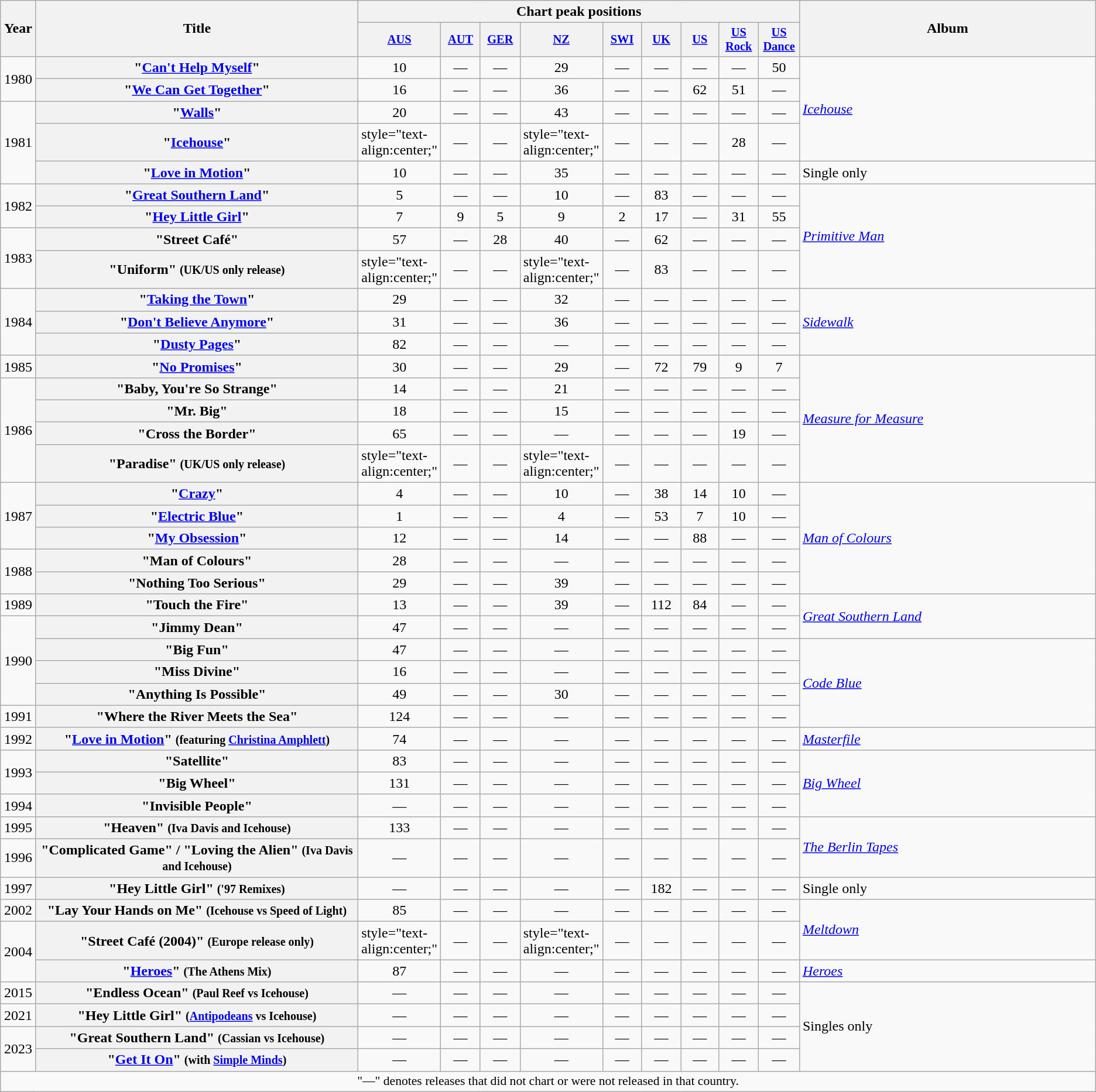<table class="wikitable plainrowheaders">
<tr>
<th rowspan="2" style="width:33px;">Year</th>
<th style="width:415px;" rowspan="2">Title</th>
<th colspan="9">Chart peak positions</th>
<th style="width:385px;" rowspan="2">Album</th>
</tr>
<tr>
<th style="width:3em;font-size:85%"><a href='#'>AUS</a><br></th>
<th style="width:3em;font-size:85%"><a href='#'>AUT</a><br></th>
<th style="width:3em;font-size:85%"><a href='#'>GER</a><br></th>
<th style="width:3em;font-size:85%"><a href='#'>NZ</a><br></th>
<th style="width:3em;font-size:85%"><a href='#'>SWI</a><br></th>
<th style="width:3em;font-size:85%"><a href='#'>UK</a><br></th>
<th style="width:3em;font-size:85%"><a href='#'>US</a><br></th>
<th style="width:3em;font-size:85%"><a href='#'>US Rock</a><br></th>
<th style="width:3em;font-size:85%"><a href='#'>US Dance</a><br></th>
</tr>
<tr>
<td style="text-align:center;" rowspan="2">1980</td>
<th scope="row">"<a href='#'>Can't Help Myself</a>"</th>
<td style="text-align:center;">10</td>
<td style="text-align:center;">—</td>
<td style="text-align:center;">—</td>
<td style="text-align:center;">29</td>
<td style="text-align:center;">—</td>
<td style="text-align:center;">—</td>
<td style="text-align:center;">—</td>
<td style="text-align:center;">—</td>
<td style="text-align:center;">50</td>
<td style="text-align:left;"  rowspan="4"><em><a href='#'>Icehouse</a></em></td>
</tr>
<tr>
<th scope="row">"<a href='#'>We Can Get Together</a>"</th>
<td style="text-align:center;">16</td>
<td style="text-align:center;">—</td>
<td style="text-align:center;">—</td>
<td style="text-align:center;">36</td>
<td style="text-align:center;">—</td>
<td style="text-align:center;">—</td>
<td style="text-align:center;">62</td>
<td style="text-align:center;">51</td>
<td style="text-align:center;">—</td>
</tr>
<tr>
<td style="text-align:center;" rowspan="3">1981</td>
<th scope="row">"<a href='#'>Walls</a>"</th>
<td style="text-align:center;">20</td>
<td style="text-align:center;">—</td>
<td style="text-align:center;">—</td>
<td style="text-align:center;">43</td>
<td style="text-align:center;">—</td>
<td style="text-align:center;">—</td>
<td style="text-align:center;">—</td>
<td style="text-align:center;">—</td>
<td style="text-align:center;">—</td>
</tr>
<tr>
<th scope="row">"<a href='#'>Icehouse</a>"</th>
<td>style="text-align:center;" </td>
<td style="text-align:center;">—</td>
<td style="text-align:center;">—</td>
<td>style="text-align:center;"</td>
<td style="text-align:center;">—</td>
<td style="text-align:center;">—</td>
<td style="text-align:center;">—</td>
<td style="text-align:center;">28</td>
<td style="text-align:center;">—</td>
</tr>
<tr>
<th scope="row">"<a href='#'>Love in Motion</a>"</th>
<td style="text-align:center;">10</td>
<td style="text-align:center;">—</td>
<td style="text-align:center;">—</td>
<td style="text-align:center;">35</td>
<td style="text-align:center;">—</td>
<td style="text-align:center;">—</td>
<td style="text-align:center;">—</td>
<td style="text-align:center;">—</td>
<td style="text-align:center;">—</td>
<td style="text-align:left;">Single only</td>
</tr>
<tr>
<td style="text-align:center;" rowspan="2">1982</td>
<th scope="row">"<a href='#'>Great Southern Land</a>"</th>
<td style="text-align:center;">5</td>
<td style="text-align:center;">—</td>
<td style="text-align:center;">—</td>
<td style="text-align:center;">10</td>
<td style="text-align:center;">—</td>
<td style="text-align:center;">83</td>
<td style="text-align:center;">—</td>
<td style="text-align:center;">—</td>
<td style="text-align:center;">—</td>
<td style="text-align:left;" rowspan="4"><em><a href='#'>Primitive Man</a></em></td>
</tr>
<tr>
<th scope="row">"<a href='#'>Hey Little Girl</a>"</th>
<td style="text-align:center;">7</td>
<td style="text-align:center;">9</td>
<td style="text-align:center;">5</td>
<td style="text-align:center;">9</td>
<td style="text-align:center;">2</td>
<td style="text-align:center;">17</td>
<td style="text-align:center;">—</td>
<td style="text-align:center;">31</td>
<td style="text-align:center;">55</td>
</tr>
<tr>
<td style="text-align:center;" rowspan="2">1983</td>
<th scope="row">"Street Café"</th>
<td style="text-align:center;">57</td>
<td style="text-align:center;">—</td>
<td style="text-align:center;">28</td>
<td style="text-align:center;">40</td>
<td style="text-align:center;">—</td>
<td style="text-align:center;">62</td>
<td style="text-align:center;">—</td>
<td style="text-align:center;">—</td>
<td style="text-align:center;">—</td>
</tr>
<tr>
<th scope="row">"Uniform" <small>(UK/US only release)</small></th>
<td>style="text-align:center;"</td>
<td style="text-align:center;">—</td>
<td style="text-align:center;">—</td>
<td>style="text-align:center;"</td>
<td style="text-align:center;">—</td>
<td style="text-align:center;">83</td>
<td style="text-align:center;">—</td>
<td style="text-align:center;">—</td>
<td style="text-align:center;">—</td>
</tr>
<tr>
<td style="text-align:center;" rowspan="3">1984</td>
<th scope="row">"<a href='#'>Taking the Town</a>"</th>
<td style="text-align:center;">29</td>
<td style="text-align:center;">—</td>
<td style="text-align:center;">—</td>
<td style="text-align:center;">32</td>
<td style="text-align:center;">—</td>
<td style="text-align:center;">—</td>
<td style="text-align:center;">—</td>
<td style="text-align:center;">—</td>
<td style="text-align:center;">—</td>
<td style="text-align:left;" rowspan="3"><em><a href='#'>Sidewalk</a></em></td>
</tr>
<tr>
<th scope="row">"<a href='#'>Don't Believe Anymore</a>"</th>
<td style="text-align:center;">31</td>
<td style="text-align:center;">—</td>
<td style="text-align:center;">—</td>
<td style="text-align:center;">36</td>
<td style="text-align:center;">—</td>
<td style="text-align:center;">—</td>
<td style="text-align:center;">—</td>
<td style="text-align:center;">—</td>
<td style="text-align:center;">—</td>
</tr>
<tr>
<th scope="row">"<a href='#'>Dusty Pages</a>"</th>
<td style="text-align:center;">82</td>
<td style="text-align:center;">—</td>
<td style="text-align:center;">—</td>
<td style="text-align:center;">—</td>
<td style="text-align:center;">—</td>
<td style="text-align:center;">—</td>
<td style="text-align:center;">—</td>
<td style="text-align:center;">—</td>
<td style="text-align:center;">—</td>
</tr>
<tr>
<td style="text-align:center;">1985</td>
<th scope="row">"<a href='#'>No Promises</a>"</th>
<td style="text-align:center;">30</td>
<td style="text-align:center;">—</td>
<td style="text-align:center;">—</td>
<td style="text-align:center;">29</td>
<td style="text-align:center;">—</td>
<td style="text-align:center;">72</td>
<td style="text-align:center;">79</td>
<td style="text-align:center;">9</td>
<td style="text-align:center;">7</td>
<td style="text-align:left;" rowspan="5"><em><a href='#'>Measure for Measure</a></em></td>
</tr>
<tr>
<td style="text-align:center;" rowspan="4">1986</td>
<th scope="row">"Baby, You're So Strange"</th>
<td style="text-align:center;">14</td>
<td style="text-align:center;">—</td>
<td style="text-align:center;">—</td>
<td style="text-align:center;">21</td>
<td style="text-align:center;">—</td>
<td style="text-align:center;">—</td>
<td style="text-align:center;">—</td>
<td style="text-align:center;">—</td>
<td style="text-align:center;">—</td>
</tr>
<tr>
<th scope="row">"Mr. Big"</th>
<td style="text-align:center;">18</td>
<td style="text-align:center;">—</td>
<td style="text-align:center;">—</td>
<td style="text-align:center;">15</td>
<td style="text-align:center;">—</td>
<td style="text-align:center;">—</td>
<td style="text-align:center;">—</td>
<td style="text-align:center;">—</td>
<td style="text-align:center;">—</td>
</tr>
<tr>
<th scope="row">"Cross the Border"</th>
<td style="text-align:center;">65</td>
<td style="text-align:center;">—</td>
<td style="text-align:center;">—</td>
<td style="text-align:center;">—</td>
<td style="text-align:center;">—</td>
<td style="text-align:center;">—</td>
<td style="text-align:center;">—</td>
<td style="text-align:center;">19</td>
<td style="text-align:center;">—</td>
</tr>
<tr>
<th scope="row">"Paradise" <small>(UK/US only release)</small></th>
<td>style="text-align:center;" </td>
<td style="text-align:center;">—</td>
<td style="text-align:center;">—</td>
<td>style="text-align:center;"</td>
<td style="text-align:center;">—</td>
<td style="text-align:center;">—</td>
<td style="text-align:center;">—</td>
<td style="text-align:center;">—</td>
<td style="text-align:center;">—</td>
</tr>
<tr>
<td style="text-align:center;" rowspan="3">1987</td>
<th scope="row">"<a href='#'>Crazy</a>"</th>
<td style="text-align:center;">4</td>
<td style="text-align:center;">—</td>
<td style="text-align:center;">—</td>
<td style="text-align:center;">10</td>
<td style="text-align:center;">—</td>
<td style="text-align:center;">38</td>
<td style="text-align:center;">14</td>
<td style="text-align:center;">10</td>
<td style="text-align:center;">—</td>
<td style="text-align:left;" rowspan="5"><em><a href='#'>Man of Colours</a></em></td>
</tr>
<tr>
<th scope="row">"<a href='#'>Electric Blue</a>"</th>
<td style="text-align:center;">1</td>
<td style="text-align:center;">—</td>
<td style="text-align:center;">—</td>
<td style="text-align:center;">4</td>
<td style="text-align:center;">—</td>
<td style="text-align:center;">53</td>
<td style="text-align:center;">7</td>
<td style="text-align:center;">10</td>
<td style="text-align:center;">—</td>
</tr>
<tr>
<th scope="row">"<a href='#'>My Obsession</a>"</th>
<td style="text-align:center;">12</td>
<td style="text-align:center;">—</td>
<td style="text-align:center;">—</td>
<td style="text-align:center;">14</td>
<td style="text-align:center;">—</td>
<td style="text-align:center;">—</td>
<td style="text-align:center;">88</td>
<td style="text-align:center;">—</td>
<td style="text-align:center;">—</td>
</tr>
<tr>
<td style="text-align:center;" rowspan="2">1988</td>
<th scope="row">"Man of Colours"</th>
<td style="text-align:center;">28</td>
<td style="text-align:center;">—</td>
<td style="text-align:center;">—</td>
<td style="text-align:center;">—</td>
<td style="text-align:center;">—</td>
<td style="text-align:center;">—</td>
<td style="text-align:center;">—</td>
<td style="text-align:center;">—</td>
<td style="text-align:center;">—</td>
</tr>
<tr>
<th scope="row">"Nothing Too Serious"</th>
<td style="text-align:center;">29</td>
<td style="text-align:center;">—</td>
<td style="text-align:center;">—</td>
<td style="text-align:center;">39</td>
<td style="text-align:center;">—</td>
<td style="text-align:center;">—</td>
<td style="text-align:center;">—</td>
<td style="text-align:center;">—</td>
<td style="text-align:center;">—</td>
</tr>
<tr>
<td style="text-align:center;" rowspan="1">1989</td>
<th scope="row">"Touch the Fire"</th>
<td style="text-align:center;">13</td>
<td style="text-align:center;">—</td>
<td style="text-align:center;">—</td>
<td style="text-align:center;">39</td>
<td style="text-align:center;">—</td>
<td style="text-align:center;">112</td>
<td style="text-align:center;">84</td>
<td style="text-align:center;">—</td>
<td style="text-align:center;">—</td>
<td style="text-align:left;" rowspan="2"><em><a href='#'>Great Southern Land</a></em></td>
</tr>
<tr>
<td style="text-align:center;" rowspan="4">1990</td>
<th scope="row">"Jimmy Dean"</th>
<td style="text-align:center;">47</td>
<td style="text-align:center;">—</td>
<td style="text-align:center;">—</td>
<td style="text-align:center;">—</td>
<td style="text-align:center;">—</td>
<td style="text-align:center;">—</td>
<td style="text-align:center;">—</td>
<td style="text-align:center;">—</td>
<td style="text-align:center;">—</td>
</tr>
<tr>
<th scope="row">"Big Fun"</th>
<td style="text-align:center;">47</td>
<td style="text-align:center;">—</td>
<td style="text-align:center;">—</td>
<td style="text-align:center;">—</td>
<td style="text-align:center;">—</td>
<td style="text-align:center;">—</td>
<td style="text-align:center;">—</td>
<td style="text-align:center;">—</td>
<td style="text-align:center;">—</td>
<td style="text-align:left;" rowspan="4"><em><a href='#'>Code Blue</a></em></td>
</tr>
<tr>
<th scope="row">"Miss Divine"</th>
<td style="text-align:center;">16</td>
<td style="text-align:center;">—</td>
<td style="text-align:center;">—</td>
<td style="text-align:center;">—</td>
<td style="text-align:center;">—</td>
<td style="text-align:center;">—</td>
<td style="text-align:center;">—</td>
<td style="text-align:center;">—</td>
<td style="text-align:center;">—</td>
</tr>
<tr>
<th scope="row">"Anything Is Possible"</th>
<td style="text-align:center;">49</td>
<td style="text-align:center;">—</td>
<td style="text-align:center;">—</td>
<td style="text-align:center;">30</td>
<td style="text-align:center;">—</td>
<td style="text-align:center;">—</td>
<td style="text-align:center;">—</td>
<td style="text-align:center;">—</td>
<td style="text-align:center;">—</td>
</tr>
<tr>
<td style="text-align:center;">1991</td>
<th scope="row">"Where the River Meets the Sea"</th>
<td style="text-align:center;">124</td>
<td style="text-align:center;">—</td>
<td style="text-align:center;">—</td>
<td style="text-align:center;">—</td>
<td style="text-align:center;">—</td>
<td style="text-align:center;">—</td>
<td style="text-align:center;">—</td>
<td style="text-align:center;">—</td>
<td style="text-align:center;">—</td>
</tr>
<tr>
<td style="text-align:center;">1992</td>
<th scope="row">"<a href='#'>Love in Motion</a>" <small>(featuring <a href='#'>Christina Amphlett</a>)</small></th>
<td style="text-align:center;">74</td>
<td style="text-align:center;">—</td>
<td style="text-align:center;">—</td>
<td style="text-align:center;">—</td>
<td style="text-align:center;">—</td>
<td style="text-align:center;">—</td>
<td style="text-align:center;">—</td>
<td style="text-align:center;">—</td>
<td style="text-align:center;">—</td>
<td><em><a href='#'>Masterfile</a></em></td>
</tr>
<tr>
<td style="text-align:center;" rowspan="2">1993</td>
<th scope="row">"Satellite"</th>
<td style="text-align:center;">83</td>
<td style="text-align:center;">—</td>
<td style="text-align:center;">—</td>
<td style="text-align:center;">—</td>
<td style="text-align:center;">—</td>
<td style="text-align:center;">—</td>
<td style="text-align:center;">—</td>
<td style="text-align:center;">—</td>
<td style="text-align:center;">—</td>
<td style="text-align:left;" rowspan="3"><em><a href='#'>Big Wheel</a></em></td>
</tr>
<tr>
<th scope="row">"Big Wheel"</th>
<td style="text-align:center;">131</td>
<td style="text-align:center;">—</td>
<td style="text-align:center;">—</td>
<td style="text-align:center;">—</td>
<td style="text-align:center;">—</td>
<td style="text-align:center;">—</td>
<td style="text-align:center;">—</td>
<td style="text-align:center;">—</td>
<td style="text-align:center;">—</td>
</tr>
<tr>
<td style="text-align:center;">1994</td>
<th scope="row">"Invisible People"</th>
<td style="text-align:center;">—</td>
<td style="text-align:center;">—</td>
<td style="text-align:center;">—</td>
<td style="text-align:center;">—</td>
<td style="text-align:center;">—</td>
<td style="text-align:center;">—</td>
<td style="text-align:center;">—</td>
<td style="text-align:center;">—</td>
<td style="text-align:center;">—</td>
</tr>
<tr>
<td style="text-align:center;">1995</td>
<th scope="row">"Heaven" <small>(Iva Davis and Icehouse)</small></th>
<td style="text-align:center;">133</td>
<td style="text-align:center;">—</td>
<td style="text-align:center;">—</td>
<td style="text-align:center;">—</td>
<td style="text-align:center;">—</td>
<td style="text-align:center;">—</td>
<td style="text-align:center;">—</td>
<td style="text-align:center;">—</td>
<td style="text-align:center;">—</td>
<td style="text-align:left;" rowspan="2"><em><a href='#'>The Berlin Tapes</a></em></td>
</tr>
<tr>
<td style="text-align:center;">1996</td>
<th scope="row">"Complicated Game" / "Loving the Alien" <small>(Iva Davis and Icehouse)</small></th>
<td style="text-align:center;">—</td>
<td style="text-align:center;">—</td>
<td style="text-align:center;">—</td>
<td style="text-align:center;">—</td>
<td style="text-align:center;">—</td>
<td style="text-align:center;">—</td>
<td style="text-align:center;">—</td>
<td style="text-align:center;">—</td>
<td style="text-align:center;">—</td>
</tr>
<tr>
<td style="text-align:center;">1997</td>
<th scope="row">"Hey Little Girl" <small>('97 Remixes)</small></th>
<td style="text-align:center;">—</td>
<td style="text-align:center;">—</td>
<td style="text-align:center;">—</td>
<td style="text-align:center;">—</td>
<td style="text-align:center;">—</td>
<td style="text-align:center;">182</td>
<td style="text-align:center;">—</td>
<td style="text-align:center;">—</td>
<td style="text-align:center;">—</td>
<td style="text-align:left;">Single only</td>
</tr>
<tr>
<td style="text-align:center;">2002</td>
<th scope="row">"Lay Your Hands on Me" <small>(Icehouse vs Speed of Light)</small></th>
<td style="text-align:center;">85</td>
<td style="text-align:center;">—</td>
<td style="text-align:center;">—</td>
<td style="text-align:center;">—</td>
<td style="text-align:center;">—</td>
<td style="text-align:center;">—</td>
<td style="text-align:center;">—</td>
<td style="text-align:center;">—</td>
<td style="text-align:center;">—</td>
<td rowspan="2"><em><a href='#'>Meltdown</a></em></td>
</tr>
<tr>
<td style="text-align:center;" rowspan="2">2004</td>
<th scope="row">"Street Café (2004)" <small>(Europe release only)</small></th>
<td>style="text-align:center;" </td>
<td style="text-align:center;">—</td>
<td style="text-align:center;">—</td>
<td>style="text-align:center;"</td>
<td style="text-align:center;">—</td>
<td style="text-align:center;">—</td>
<td style="text-align:center;">—</td>
<td style="text-align:center;">—</td>
<td style="text-align:center;">—</td>
</tr>
<tr>
<th scope="row">"<a href='#'>Heroes</a>" <small>(The Athens Mix)</small></th>
<td style="text-align:center;">87</td>
<td style="text-align:center;">—</td>
<td style="text-align:center;">—</td>
<td style="text-align:center;">—</td>
<td style="text-align:center;">—</td>
<td style="text-align:center;">—</td>
<td style="text-align:center;">—</td>
<td style="text-align:center;">—</td>
<td style="text-align:center;">—</td>
<td><em><a href='#'>Heroes</a></em></td>
</tr>
<tr>
<td style="text-align:center;">2015</td>
<th scope="row">"Endless Ocean" <small>(Paul Reef vs Icehouse)</small></th>
<td style="text-align:center;">—</td>
<td style="text-align:center;">—</td>
<td style="text-align:center;">—</td>
<td style="text-align:center;">—</td>
<td style="text-align:center;">—</td>
<td style="text-align:center;">—</td>
<td style="text-align:center;">—</td>
<td style="text-align:center;">—</td>
<td style="text-align:center;">—</td>
<td style="text-align:left;" rowspan="4">Singles only</td>
</tr>
<tr>
<td style="text-align:center;">2021</td>
<th scope="row">"Hey Little Girl" <small>(<a href='#'>Antipodeans</a> vs Icehouse)</small></th>
<td style="text-align:center;">—</td>
<td style="text-align:center;">—</td>
<td style="text-align:center;">—</td>
<td style="text-align:center;">—</td>
<td style="text-align:center;">—</td>
<td style="text-align:center;">—</td>
<td style="text-align:center;">—</td>
<td style="text-align:center;">—</td>
<td style="text-align:center;">—</td>
</tr>
<tr>
<td style="text-align:center;" rowspan="2">2023</td>
<th scope="row">"Great Southern Land" <small>(Cassian vs Icehouse)</small></th>
<td style="text-align:center;">—</td>
<td style="text-align:center;">—</td>
<td style="text-align:center;">—</td>
<td style="text-align:center;">—</td>
<td style="text-align:center;">—</td>
<td style="text-align:center;">—</td>
<td style="text-align:center;">—</td>
<td style="text-align:center;">—</td>
<td style="text-align:center;">—</td>
</tr>
<tr>
<th scope="row">"<a href='#'>Get It On</a>" <small>(with <a href='#'>Simple Minds</a>)</small></th>
<td style="text-align:center;">—</td>
<td style="text-align:center;">—</td>
<td style="text-align:center;">—</td>
<td style="text-align:center;">—</td>
<td style="text-align:center;">—</td>
<td style="text-align:center;">—</td>
<td style="text-align:center;">—</td>
<td style="text-align:center;">—</td>
<td style="text-align:center;">—</td>
</tr>
<tr>
<td align="center" colspan="12" style="font-size: 90%">"—" denotes releases that did not chart or were not released in that country.</td>
</tr>
</table>
